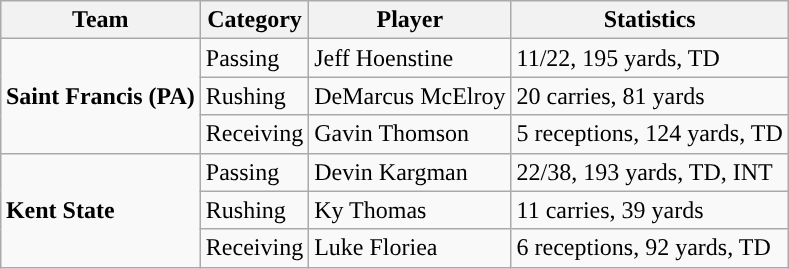<table class="wikitable" style="float: right;">
<tr>
<th>Team</th>
<th>Category</th>
<th>Player</th>
<th>Statistics</th>
</tr>
<tr>
<td rowspan=3><strong>Saint Francis (PA)</strong></td>
<td>Passing</td>
<td>Jeff Hoenstine</td>
<td>11/22, 195 yards, TD</td>
</tr>
<tr>
<td>Rushing</td>
<td>DeMarcus McElroy</td>
<td>20 carries, 81 yards</td>
</tr>
<tr>
<td>Receiving</td>
<td>Gavin Thomson</td>
<td>5 receptions, 124 yards, TD</td>
</tr>
<tr>
<td rowspan=3><strong>Kent State</strong></td>
<td>Passing</td>
<td>Devin Kargman</td>
<td>22/38, 193 yards, TD, INT</td>
</tr>
<tr>
<td>Rushing</td>
<td>Ky Thomas</td>
<td>11 carries, 39 yards</td>
</tr>
<tr>
<td>Receiving</td>
<td>Luke Floriea</td>
<td>6 receptions, 92 yards, TD</td>
</tr>
</table>
